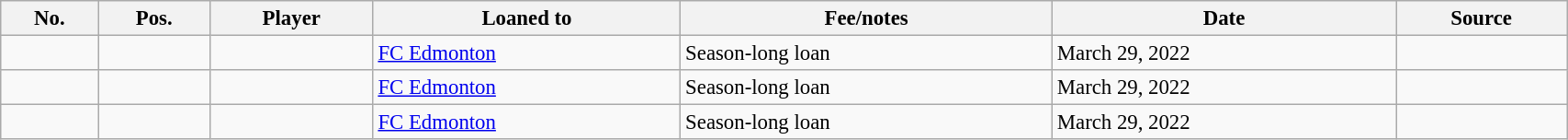<table class="wikitable sortable" style="width:90%; text-align:center; font-size:95%; text-align:left;">
<tr>
<th>No.</th>
<th>Pos.</th>
<th>Player</th>
<th>Loaned to</th>
<th>Fee/notes</th>
<th>Date</th>
<th>Source</th>
</tr>
<tr>
<td align=center></td>
<td align=center></td>
<td></td>
<td> <a href='#'>FC Edmonton</a></td>
<td>Season-long loan</td>
<td>March 29, 2022</td>
<td></td>
</tr>
<tr>
<td align=center></td>
<td align=center></td>
<td></td>
<td> <a href='#'>FC Edmonton</a></td>
<td>Season-long loan</td>
<td>March 29, 2022</td>
<td></td>
</tr>
<tr>
<td align=center></td>
<td align=center></td>
<td></td>
<td> <a href='#'>FC Edmonton</a></td>
<td>Season-long loan</td>
<td>March 29, 2022</td>
<td></td>
</tr>
</table>
